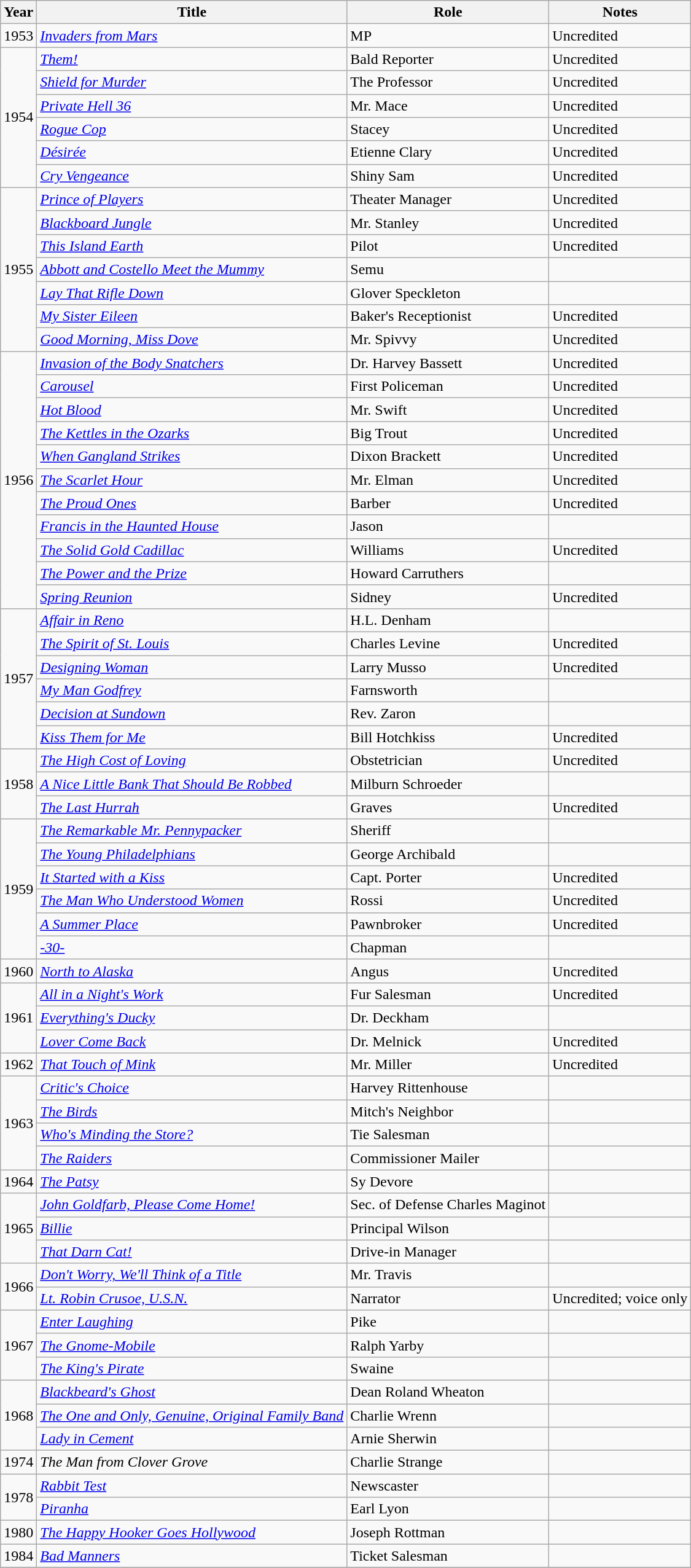<table class="wikitable sortable">
<tr>
<th>Year</th>
<th>Title</th>
<th>Role</th>
<th class="unsortable">Notes</th>
</tr>
<tr>
<td>1953</td>
<td><em><a href='#'>Invaders from Mars</a></em></td>
<td>MP</td>
<td>Uncredited</td>
</tr>
<tr>
<td rowspan="6">1954</td>
<td><em><a href='#'>Them!</a></em></td>
<td>Bald Reporter</td>
<td>Uncredited</td>
</tr>
<tr>
<td><em><a href='#'>Shield for Murder</a></em></td>
<td>The Professor</td>
<td>Uncredited</td>
</tr>
<tr>
<td><em><a href='#'>Private Hell 36</a></em></td>
<td>Mr. Mace</td>
<td>Uncredited</td>
</tr>
<tr>
<td><em><a href='#'>Rogue Cop</a></em></td>
<td>Stacey</td>
<td>Uncredited</td>
</tr>
<tr>
<td><em><a href='#'>Désirée</a></em></td>
<td>Etienne Clary</td>
<td>Uncredited</td>
</tr>
<tr>
<td><em><a href='#'>Cry Vengeance</a></em></td>
<td>Shiny Sam</td>
<td>Uncredited</td>
</tr>
<tr>
<td rowspan="7">1955</td>
<td><em><a href='#'>Prince of Players</a></em></td>
<td>Theater Manager</td>
<td>Uncredited</td>
</tr>
<tr>
<td><em><a href='#'>Blackboard Jungle</a></em></td>
<td>Mr. Stanley</td>
<td>Uncredited</td>
</tr>
<tr>
<td><em><a href='#'>This Island Earth</a></em></td>
<td>Pilot</td>
<td>Uncredited</td>
</tr>
<tr>
<td><em><a href='#'>Abbott and Costello Meet the Mummy</a></em></td>
<td>Semu</td>
<td></td>
</tr>
<tr>
<td><em><a href='#'>Lay That Rifle Down</a></em></td>
<td>Glover Speckleton</td>
<td></td>
</tr>
<tr>
<td><em><a href='#'>My Sister Eileen</a></em></td>
<td>Baker's Receptionist</td>
<td>Uncredited</td>
</tr>
<tr>
<td><em><a href='#'>Good Morning, Miss Dove</a></em></td>
<td>Mr. Spivvy</td>
<td>Uncredited</td>
</tr>
<tr>
<td rowspan="11">1956</td>
<td><em><a href='#'>Invasion of the Body Snatchers</a></em></td>
<td>Dr. Harvey Bassett</td>
<td>Uncredited</td>
</tr>
<tr>
<td><em><a href='#'>Carousel</a></em></td>
<td>First Policeman</td>
<td>Uncredited</td>
</tr>
<tr>
<td><em><a href='#'>Hot Blood</a></em></td>
<td>Mr. Swift</td>
<td>Uncredited</td>
</tr>
<tr>
<td><em><a href='#'>The Kettles in the Ozarks</a></em></td>
<td>Big Trout</td>
<td>Uncredited</td>
</tr>
<tr>
<td><em><a href='#'>When Gangland Strikes</a></em></td>
<td>Dixon Brackett</td>
<td>Uncredited</td>
</tr>
<tr>
<td><em><a href='#'>The Scarlet Hour</a></em></td>
<td>Mr. Elman</td>
<td>Uncredited</td>
</tr>
<tr>
<td><em><a href='#'>The Proud Ones</a></em></td>
<td>Barber</td>
<td>Uncredited</td>
</tr>
<tr>
<td><em><a href='#'>Francis in the Haunted House</a></em></td>
<td>Jason</td>
<td></td>
</tr>
<tr>
<td><em><a href='#'>The Solid Gold Cadillac</a></em></td>
<td>Williams</td>
<td>Uncredited</td>
</tr>
<tr>
<td><em><a href='#'>The Power and the Prize</a></em></td>
<td>Howard Carruthers</td>
<td></td>
</tr>
<tr>
<td><em><a href='#'>Spring Reunion</a></em></td>
<td>Sidney</td>
<td>Uncredited</td>
</tr>
<tr>
<td rowspan="6">1957</td>
<td><em><a href='#'>Affair in Reno</a></em></td>
<td>H.L. Denham</td>
<td></td>
</tr>
<tr>
<td><em><a href='#'>The Spirit of St. Louis</a></em></td>
<td>Charles Levine</td>
<td>Uncredited</td>
</tr>
<tr>
<td><em><a href='#'>Designing Woman</a></em></td>
<td>Larry Musso</td>
<td>Uncredited</td>
</tr>
<tr>
<td><em><a href='#'>My Man Godfrey</a></em></td>
<td>Farnsworth</td>
<td></td>
</tr>
<tr>
<td><em><a href='#'>Decision at Sundown</a></em></td>
<td>Rev. Zaron</td>
<td></td>
</tr>
<tr>
<td><em><a href='#'>Kiss Them for Me</a></em></td>
<td>Bill Hotchkiss</td>
<td>Uncredited</td>
</tr>
<tr>
<td rowspan="3">1958</td>
<td><em><a href='#'>The High Cost of Loving</a></em></td>
<td>Obstetrician</td>
<td>Uncredited</td>
</tr>
<tr>
<td><em><a href='#'>A Nice Little Bank That Should Be Robbed</a></em></td>
<td>Milburn Schroeder</td>
<td></td>
</tr>
<tr>
<td><em><a href='#'>The Last Hurrah</a></em></td>
<td>Graves</td>
<td>Uncredited</td>
</tr>
<tr>
<td rowspan="6">1959</td>
<td><em><a href='#'>The Remarkable Mr. Pennypacker</a></em></td>
<td>Sheriff</td>
<td></td>
</tr>
<tr>
<td><em><a href='#'>The Young Philadelphians</a></em></td>
<td>George Archibald</td>
<td></td>
</tr>
<tr>
<td><em><a href='#'>It Started with a Kiss</a></em></td>
<td>Capt. Porter</td>
<td>Uncredited</td>
</tr>
<tr>
<td><em><a href='#'>The Man Who Understood Women</a></em></td>
<td>Rossi</td>
<td>Uncredited</td>
</tr>
<tr>
<td><em><a href='#'>A Summer Place</a></em></td>
<td>Pawnbroker</td>
<td>Uncredited</td>
</tr>
<tr>
<td><em><a href='#'>-30-</a></em></td>
<td>Chapman</td>
<td></td>
</tr>
<tr>
<td>1960</td>
<td><em><a href='#'>North to Alaska</a></em></td>
<td>Angus</td>
<td>Uncredited</td>
</tr>
<tr>
<td rowspan="3">1961</td>
<td><em><a href='#'>All in a Night's Work</a></em></td>
<td>Fur Salesman</td>
<td>Uncredited</td>
</tr>
<tr>
<td><em><a href='#'>Everything's Ducky</a></em></td>
<td>Dr. Deckham</td>
<td></td>
</tr>
<tr>
<td><em><a href='#'>Lover Come Back</a></em></td>
<td>Dr. Melnick</td>
<td>Uncredited</td>
</tr>
<tr>
<td>1962</td>
<td><em><a href='#'>That Touch of Mink</a></em></td>
<td>Mr. Miller</td>
<td>Uncredited</td>
</tr>
<tr>
<td rowspan="4">1963</td>
<td><em><a href='#'>Critic's Choice</a></em></td>
<td>Harvey Rittenhouse</td>
<td></td>
</tr>
<tr>
<td><em><a href='#'>The Birds</a></em></td>
<td>Mitch's Neighbor</td>
<td></td>
</tr>
<tr>
<td><em><a href='#'>Who's Minding the Store?</a></em></td>
<td>Tie Salesman</td>
<td></td>
</tr>
<tr>
<td><em><a href='#'>The Raiders</a></em></td>
<td>Commissioner Mailer</td>
<td></td>
</tr>
<tr>
<td>1964</td>
<td><em><a href='#'>The Patsy</a></em></td>
<td>Sy Devore</td>
<td></td>
</tr>
<tr>
<td rowspan="3">1965</td>
<td><em><a href='#'>John Goldfarb, Please Come Home!</a></em></td>
<td>Sec. of Defense Charles Maginot</td>
<td></td>
</tr>
<tr>
<td><em><a href='#'>Billie</a></em></td>
<td>Principal Wilson</td>
<td></td>
</tr>
<tr>
<td><em><a href='#'>That Darn Cat!</a></em></td>
<td>Drive-in Manager</td>
<td></td>
</tr>
<tr>
<td rowspan="2">1966</td>
<td><em><a href='#'>Don't Worry, We'll Think of a Title</a></em></td>
<td>Mr. Travis</td>
<td></td>
</tr>
<tr>
<td><em><a href='#'>Lt. Robin Crusoe, U.S.N.</a></em></td>
<td>Narrator</td>
<td>Uncredited; voice only</td>
</tr>
<tr>
<td rowspan="3">1967</td>
<td><em><a href='#'>Enter Laughing</a></em></td>
<td>Pike</td>
<td></td>
</tr>
<tr>
<td><em><a href='#'>The Gnome-Mobile</a></em></td>
<td>Ralph Yarby</td>
<td></td>
</tr>
<tr>
<td><em><a href='#'>The King's Pirate</a></em></td>
<td>Swaine</td>
<td></td>
</tr>
<tr>
<td rowspan="3">1968</td>
<td><em><a href='#'>Blackbeard's Ghost</a></em></td>
<td>Dean Roland Wheaton</td>
<td></td>
</tr>
<tr>
<td><em><a href='#'>The One and Only, Genuine, Original Family Band</a></em></td>
<td>Charlie Wrenn</td>
<td></td>
</tr>
<tr>
<td><em><a href='#'>Lady in Cement</a></em></td>
<td>Arnie Sherwin</td>
<td></td>
</tr>
<tr>
<td>1974</td>
<td><em>The Man from Clover Grove</em></td>
<td>Charlie Strange</td>
<td></td>
</tr>
<tr>
<td rowspan="2">1978</td>
<td><em><a href='#'>Rabbit Test</a></em></td>
<td>Newscaster</td>
<td></td>
</tr>
<tr>
<td><em><a href='#'>Piranha</a></em></td>
<td>Earl Lyon</td>
<td></td>
</tr>
<tr>
<td>1980</td>
<td><em><a href='#'>The Happy Hooker Goes Hollywood</a></em></td>
<td>Joseph Rottman</td>
<td></td>
</tr>
<tr>
<td>1984</td>
<td><em><a href='#'>Bad Manners</a></em></td>
<td>Ticket Salesman</td>
<td></td>
</tr>
<tr>
</tr>
</table>
